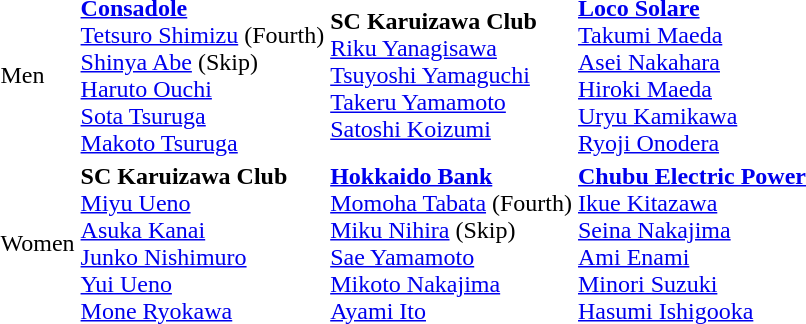<table>
<tr>
<td>Men</td>
<td><strong> <a href='#'>Consadole</a></strong><br><a href='#'>Tetsuro Shimizu</a> (Fourth)<br><a href='#'>Shinya Abe</a> (Skip)<br><a href='#'>Haruto Ouchi</a><br><a href='#'>Sota Tsuruga</a><br><a href='#'>Makoto Tsuruga</a></td>
<td><strong> SC Karuizawa Club</strong><br><a href='#'>Riku Yanagisawa</a><br><a href='#'>Tsuyoshi Yamaguchi</a><br><a href='#'>Takeru Yamamoto</a><br><a href='#'>Satoshi Koizumi</a></td>
<td><strong> <a href='#'>Loco Solare</a></strong><br><a href='#'>Takumi Maeda</a><br><a href='#'>Asei Nakahara</a><br><a href='#'>Hiroki Maeda</a><br><a href='#'>Uryu Kamikawa</a><br><a href='#'>Ryoji Onodera</a></td>
</tr>
<tr>
<td>Women</td>
<td><strong> SC Karuizawa Club</strong><br><a href='#'>Miyu Ueno</a><br><a href='#'>Asuka Kanai</a><br><a href='#'>Junko Nishimuro</a><br><a href='#'>Yui Ueno</a><br><a href='#'>Mone Ryokawa</a></td>
<td><strong> <a href='#'>Hokkaido Bank</a></strong><br><a href='#'>Momoha Tabata</a> (Fourth)<br><a href='#'>Miku Nihira</a> (Skip)<br><a href='#'>Sae Yamamoto</a><br><a href='#'>Mikoto Nakajima</a><br><a href='#'>Ayami Ito</a></td>
<td><strong> <a href='#'>Chubu Electric Power</a></strong><br><a href='#'>Ikue Kitazawa</a><br><a href='#'>Seina Nakajima</a><br><a href='#'>Ami Enami</a><br><a href='#'>Minori Suzuki</a><br><a href='#'>Hasumi Ishigooka</a></td>
</tr>
</table>
